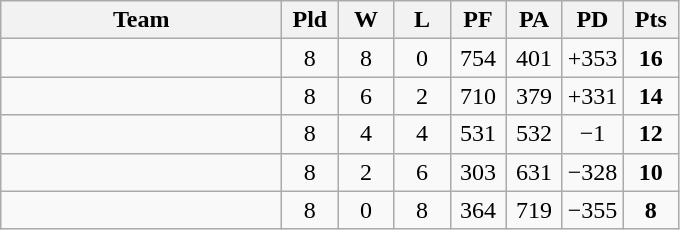<table class=wikitable style="text-align:center">
<tr>
<th width=180>Team</th>
<th width=30>Pld</th>
<th width=30>W</th>
<th width=30>L</th>
<th width=30>PF</th>
<th width=30>PA</th>
<th width=30>PD</th>
<th width=30>Pts</th>
</tr>
<tr>
<td align="left"></td>
<td>8</td>
<td>8</td>
<td>0</td>
<td>754</td>
<td>401</td>
<td>+353</td>
<td><strong>16</strong></td>
</tr>
<tr>
<td align="left"></td>
<td>8</td>
<td>6</td>
<td>2</td>
<td>710</td>
<td>379</td>
<td>+331</td>
<td><strong>14</strong></td>
</tr>
<tr>
<td align="left"></td>
<td>8</td>
<td>4</td>
<td>4</td>
<td>531</td>
<td>532</td>
<td>−1</td>
<td><strong>12</strong></td>
</tr>
<tr>
<td align="left"></td>
<td>8</td>
<td>2</td>
<td>6</td>
<td>303</td>
<td>631</td>
<td>−328</td>
<td><strong>10</strong></td>
</tr>
<tr>
<td align="left"></td>
<td>8</td>
<td>0</td>
<td>8</td>
<td>364</td>
<td>719</td>
<td>−355</td>
<td><strong>8</strong></td>
</tr>
</table>
